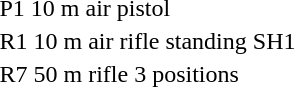<table>
<tr>
<td>P1 10 m air pistol</td>
<td rowspan=3>SH1</td>
<td></td>
<td></td>
<td nowrap></td>
</tr>
<tr>
<td nowrap>R1 10 m air rifle standing<br></td>
<td></td>
<td nowrap></td>
<td></td>
</tr>
<tr>
<td>R7 50 m rifle 3 positions</td>
<td nowrap></td>
<td nowrap></td>
<td></td>
</tr>
</table>
